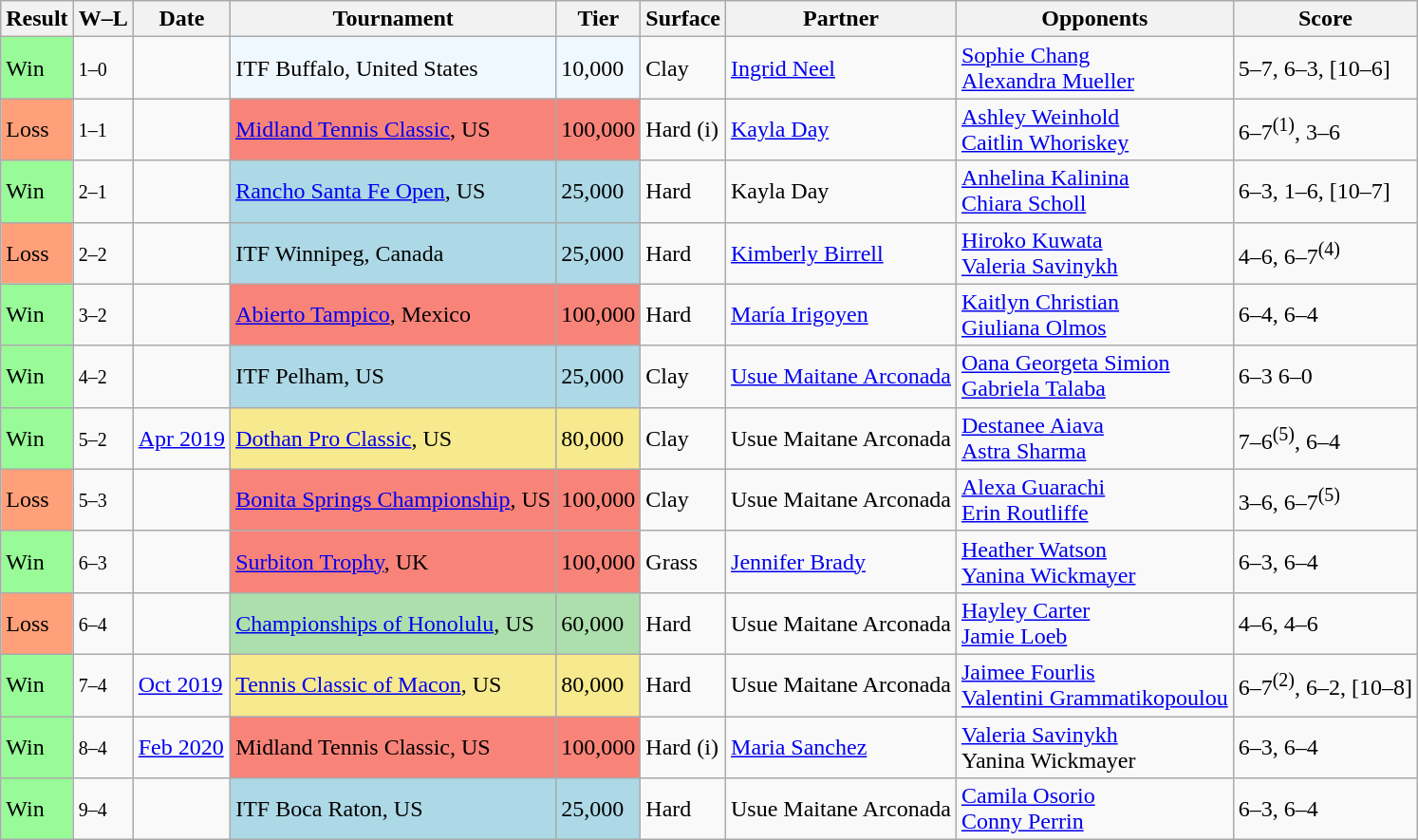<table class="sortable wikitable">
<tr>
<th>Result</th>
<th class="unsortable">W–L</th>
<th>Date</th>
<th>Tournament</th>
<th>Tier</th>
<th>Surface</th>
<th>Partner</th>
<th>Opponents</th>
<th class="unsortable">Score</th>
</tr>
<tr>
<td bgcolor="98FB98">Win</td>
<td><small>1–0</small></td>
<td></td>
<td bgcolor=f0f8ff>ITF Buffalo, United States</td>
<td bgcolor=f0f8ff>10,000</td>
<td>Clay</td>
<td> <a href='#'>Ingrid Neel</a></td>
<td> <a href='#'>Sophie Chang</a> <br>  <a href='#'>Alexandra Mueller</a></td>
<td>5–7, 6–3, [10–6]</td>
</tr>
<tr>
<td bgcolor="FFA07A">Loss</td>
<td><small>1–1</small></td>
<td><a href='#'></a></td>
<td bgcolor=#f88379><a href='#'>Midland Tennis Classic</a>, US</td>
<td bgcolor=#f88379>100,000</td>
<td>Hard (i)</td>
<td> <a href='#'>Kayla Day</a></td>
<td> <a href='#'>Ashley Weinhold</a> <br>  <a href='#'>Caitlin Whoriskey</a></td>
<td>6–7<sup>(1)</sup>, 3–6</td>
</tr>
<tr>
<td bgcolor="98FB98">Win</td>
<td><small>2–1</small></td>
<td></td>
<td bgcolor=lightblue><a href='#'>Rancho Santa Fe Open</a>, US</td>
<td bgcolor=lightblue>25,000</td>
<td>Hard</td>
<td> Kayla Day</td>
<td> <a href='#'>Anhelina Kalinina</a> <br>  <a href='#'>Chiara Scholl</a></td>
<td>6–3, 1–6, [10–7]</td>
</tr>
<tr>
<td bgcolor="FFA07A">Loss</td>
<td><small>2–2</small></td>
<td></td>
<td bgcolor=lightblue>ITF Winnipeg, Canada</td>
<td bgcolor=lightblue>25,000</td>
<td>Hard</td>
<td> <a href='#'>Kimberly Birrell</a></td>
<td> <a href='#'>Hiroko Kuwata</a> <br>  <a href='#'>Valeria Savinykh</a></td>
<td>4–6, 6–7<sup>(4)</sup></td>
</tr>
<tr>
<td bgcolor="98FB98">Win</td>
<td><small>3–2</small></td>
<td><a href='#'></a></td>
<td bgcolor=#f88379><a href='#'>Abierto Tampico</a>, Mexico</td>
<td bgcolor=#f88379>100,000</td>
<td>Hard</td>
<td> <a href='#'>María Irigoyen</a></td>
<td> <a href='#'>Kaitlyn Christian</a> <br>  <a href='#'>Giuliana Olmos</a></td>
<td>6–4, 6–4</td>
</tr>
<tr>
<td bgcolor="98FB98">Win</td>
<td><small>4–2</small></td>
<td></td>
<td bgcolor=lightblue>ITF Pelham, US</td>
<td bgcolor=lightblue>25,000</td>
<td>Clay</td>
<td> <a href='#'>Usue Maitane Arconada</a></td>
<td> <a href='#'>Oana Georgeta Simion</a> <br>  <a href='#'>Gabriela Talaba</a></td>
<td>6–3 6–0</td>
</tr>
<tr>
<td bgcolor="98FB98">Win</td>
<td><small>5–2</small></td>
<td><a href='#'>Apr 2019</a></td>
<td bgcolor=#f7e98e><a href='#'>Dothan Pro Classic</a>, US</td>
<td bgcolor=#f7e98e>80,000</td>
<td>Clay</td>
<td> Usue Maitane Arconada</td>
<td> <a href='#'>Destanee Aiava</a> <br>  <a href='#'>Astra Sharma</a></td>
<td>7–6<sup>(5)</sup>, 6–4</td>
</tr>
<tr>
<td bgcolor="FFA07A">Loss</td>
<td><small>5–3</small></td>
<td><a href='#'></a></td>
<td bgcolor="#f88379"><a href='#'>Bonita Springs Championship</a>, US</td>
<td bgcolor="#f88379">100,000</td>
<td>Clay</td>
<td> Usue Maitane Arconada</td>
<td> <a href='#'>Alexa Guarachi</a> <br>  <a href='#'>Erin Routliffe</a></td>
<td>3–6, 6–7<sup>(5)</sup></td>
</tr>
<tr>
<td bgcolor="98FB98">Win</td>
<td><small>6–3</small></td>
<td><a href='#'></a></td>
<td bgcolor="#f88379"><a href='#'>Surbiton Trophy</a>, UK</td>
<td bgcolor="#f88379">100,000</td>
<td>Grass</td>
<td> <a href='#'>Jennifer Brady</a></td>
<td> <a href='#'>Heather Watson</a> <br>  <a href='#'>Yanina Wickmayer</a></td>
<td>6–3, 6–4</td>
</tr>
<tr>
<td bgcolor="FFA07A">Loss</td>
<td><small>6–4</small></td>
<td><a href='#'></a></td>
<td bgcolor="#addfad"><a href='#'>Championships of Honolulu</a>, US</td>
<td bgcolor="#addfad">60,000</td>
<td>Hard</td>
<td> Usue Maitane Arconada</td>
<td> <a href='#'>Hayley Carter</a> <br>  <a href='#'>Jamie Loeb</a></td>
<td>4–6, 4–6</td>
</tr>
<tr>
<td bgcolor=98FB98>Win</td>
<td><small>7–4</small></td>
<td><a href='#'>Oct 2019</a></td>
<td bgcolor=f7e98e><a href='#'>Tennis Classic of Macon</a>, US</td>
<td bgcolor=f7e98e>80,000</td>
<td>Hard</td>
<td> Usue Maitane Arconada</td>
<td> <a href='#'>Jaimee Fourlis</a> <br>  <a href='#'>Valentini Grammatikopoulou</a></td>
<td>6–7<sup>(2)</sup>, 6–2, [10–8]</td>
</tr>
<tr>
<td bgcolor=98FB98>Win</td>
<td><small>8–4</small></td>
<td><a href='#'>Feb 2020</a></td>
<td bgcolor=f88379>Midland Tennis Classic, US</td>
<td bgcolor=f88379>100,000</td>
<td>Hard (i)</td>
<td> <a href='#'>Maria Sanchez</a></td>
<td> <a href='#'>Valeria Savinykh</a> <br>  Yanina Wickmayer</td>
<td>6–3, 6–4</td>
</tr>
<tr>
<td bgcolor=98FB98>Win</td>
<td><small>9–4</small></td>
<td></td>
<td bgcolor=lightblue>ITF Boca Raton, US</td>
<td bgcolor=lightblue>25,000</td>
<td>Hard</td>
<td> Usue Maitane Arconada</td>
<td> <a href='#'>Camila Osorio</a> <br>  <a href='#'>Conny Perrin</a></td>
<td>6–3, 6–4</td>
</tr>
</table>
